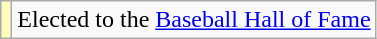<table class="wikitable">
<tr style="white-space:nowrap;">
<td bgcolor="#FFFFBB"></td>
<td>Elected to the <a href='#'>Baseball Hall of Fame</a></td>
</tr>
</table>
